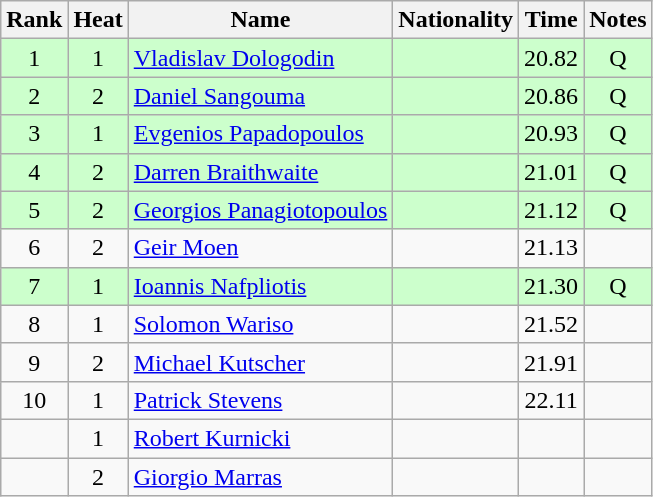<table class="wikitable sortable" style="text-align:center">
<tr>
<th>Rank</th>
<th>Heat</th>
<th>Name</th>
<th>Nationality</th>
<th>Time</th>
<th>Notes</th>
</tr>
<tr bgcolor=ccffcc>
<td>1</td>
<td>1</td>
<td align="left"><a href='#'>Vladislav Dologodin</a></td>
<td align=left></td>
<td>20.82</td>
<td>Q</td>
</tr>
<tr bgcolor=ccffcc>
<td>2</td>
<td>2</td>
<td align="left"><a href='#'>Daniel Sangouma</a></td>
<td align=left></td>
<td>20.86</td>
<td>Q</td>
</tr>
<tr bgcolor=ccffcc>
<td>3</td>
<td>1</td>
<td align="left"><a href='#'>Evgenios Papadopoulos</a></td>
<td align=left></td>
<td>20.93</td>
<td>Q</td>
</tr>
<tr bgcolor=ccffcc>
<td>4</td>
<td>2</td>
<td align="left"><a href='#'>Darren Braithwaite</a></td>
<td align=left></td>
<td>21.01</td>
<td>Q</td>
</tr>
<tr bgcolor=ccffcc>
<td>5</td>
<td>2</td>
<td align="left"><a href='#'>Georgios Panagiotopoulos</a></td>
<td align=left></td>
<td>21.12</td>
<td>Q</td>
</tr>
<tr>
<td>6</td>
<td>2</td>
<td align="left"><a href='#'>Geir Moen</a></td>
<td align=left></td>
<td>21.13</td>
<td></td>
</tr>
<tr bgcolor=ccffcc>
<td>7</td>
<td>1</td>
<td align="left"><a href='#'>Ioannis Nafpliotis</a></td>
<td align=left></td>
<td>21.30</td>
<td>Q</td>
</tr>
<tr>
<td>8</td>
<td>1</td>
<td align="left"><a href='#'>Solomon Wariso</a></td>
<td align=left></td>
<td>21.52</td>
<td></td>
</tr>
<tr>
<td>9</td>
<td>2</td>
<td align="left"><a href='#'>Michael Kutscher</a></td>
<td align=left></td>
<td>21.91</td>
<td></td>
</tr>
<tr>
<td>10</td>
<td>1</td>
<td align="left"><a href='#'>Patrick Stevens</a></td>
<td align=left></td>
<td>22.11</td>
<td></td>
</tr>
<tr>
<td></td>
<td>1</td>
<td align="left"><a href='#'>Robert Kurnicki</a></td>
<td align=left></td>
<td></td>
<td></td>
</tr>
<tr>
<td></td>
<td>2</td>
<td align="left"><a href='#'>Giorgio Marras</a></td>
<td align=left></td>
<td></td>
<td></td>
</tr>
</table>
